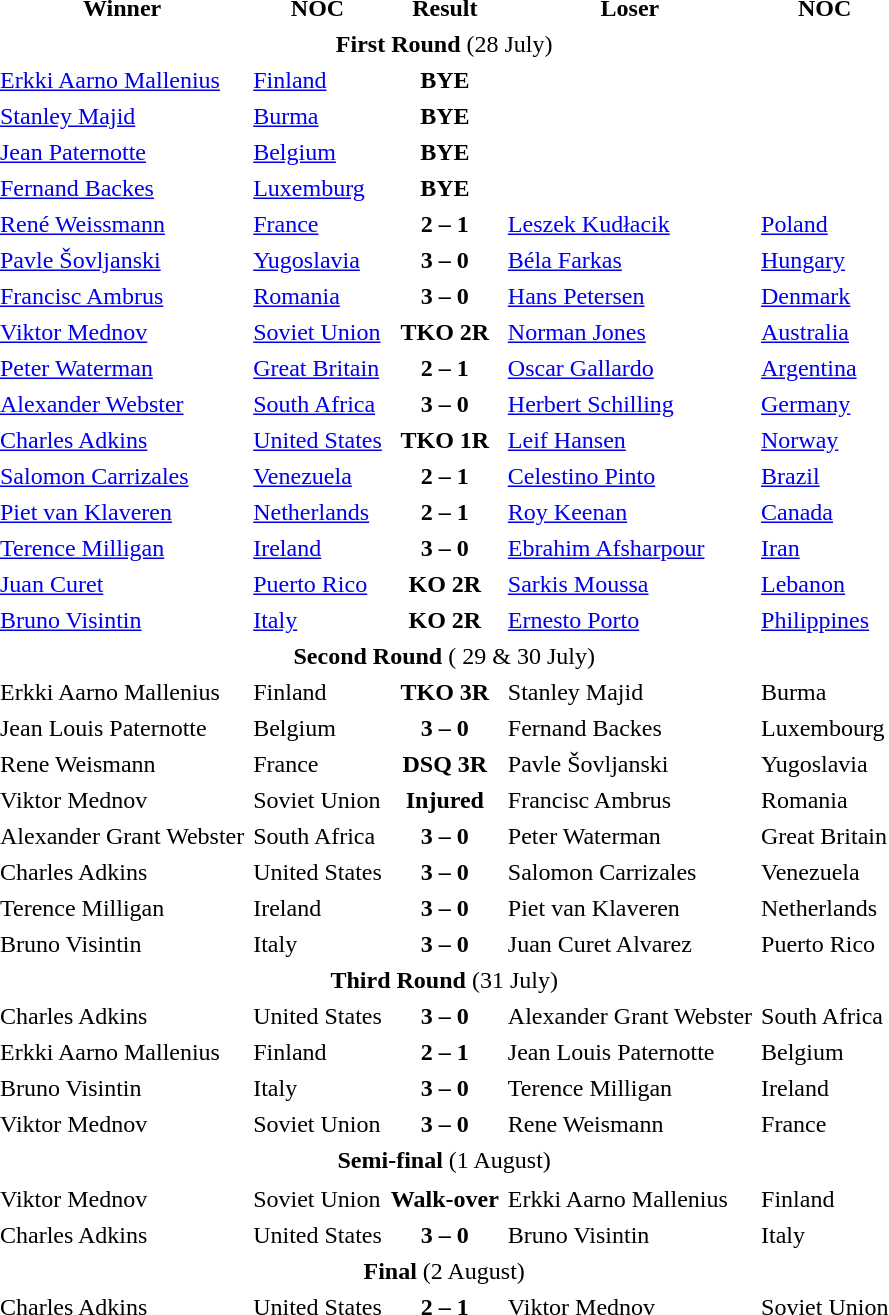<table border="0" Cellpadding="2">
<tr>
<th>Winner</th>
<th>NOC</th>
<th>Result</th>
<th>Loser</th>
<th>NOC</th>
</tr>
<tr>
<td align="center" colspan="5"><strong>First Round</strong> (28 July)</td>
</tr>
<tr>
<td><a href='#'>Erkki Aarno Mallenius</a></td>
<td><a href='#'>Finland</a></td>
<th>BYE</th>
</tr>
<tr>
<td><a href='#'>Stanley Majid</a></td>
<td><a href='#'>Burma</a></td>
<th>BYE</th>
</tr>
<tr>
<td><a href='#'>Jean Paternotte</a></td>
<td><a href='#'>Belgium</a></td>
<th>BYE</th>
</tr>
<tr>
<td><a href='#'>Fernand Backes</a></td>
<td><a href='#'>Luxemburg</a></td>
<th>BYE</th>
</tr>
<tr>
<td><a href='#'>René Weissmann</a></td>
<td><a href='#'>France</a></td>
<th>2 – 1</th>
<td><a href='#'>Leszek Kudłacik</a></td>
<td><a href='#'>Poland</a></td>
</tr>
<tr>
<td><a href='#'>Pavle Šovljanski</a></td>
<td><a href='#'>Yugoslavia</a></td>
<th>3 – 0</th>
<td><a href='#'>Béla Farkas</a></td>
<td><a href='#'>Hungary</a></td>
</tr>
<tr>
<td><a href='#'>Francisc Ambrus</a></td>
<td><a href='#'>Romania</a></td>
<th>3 – 0</th>
<td><a href='#'>Hans Petersen</a></td>
<td><a href='#'>Denmark</a></td>
</tr>
<tr>
<td><a href='#'>Viktor Mednov</a></td>
<td><a href='#'>Soviet Union</a></td>
<th>TKO 2R</th>
<td><a href='#'>Norman Jones</a></td>
<td><a href='#'>Australia</a></td>
</tr>
<tr>
<td><a href='#'>Peter Waterman</a></td>
<td><a href='#'>Great Britain</a></td>
<th>2 – 1</th>
<td><a href='#'>Oscar Gallardo</a></td>
<td><a href='#'>Argentina</a></td>
</tr>
<tr>
<td><a href='#'>Alexander Webster</a></td>
<td><a href='#'>South Africa</a></td>
<th>3 – 0</th>
<td><a href='#'>Herbert Schilling</a></td>
<td><a href='#'>Germany</a></td>
</tr>
<tr>
<td><a href='#'>Charles Adkins</a></td>
<td><a href='#'>United States</a></td>
<th>TKO 1R</th>
<td><a href='#'>Leif Hansen</a></td>
<td><a href='#'>Norway</a></td>
</tr>
<tr>
<td><a href='#'>Salomon Carrizales</a></td>
<td><a href='#'>Venezuela</a></td>
<th>2 – 1</th>
<td><a href='#'>Celestino Pinto</a></td>
<td><a href='#'>Brazil</a></td>
</tr>
<tr>
<td><a href='#'>Piet van Klaveren</a></td>
<td><a href='#'>Netherlands</a></td>
<th>2 – 1</th>
<td><a href='#'>Roy Keenan</a></td>
<td><a href='#'>Canada</a></td>
</tr>
<tr>
<td><a href='#'>Terence Milligan</a></td>
<td><a href='#'>Ireland</a></td>
<th>3 – 0</th>
<td><a href='#'>Ebrahim Afsharpour</a></td>
<td><a href='#'>Iran</a></td>
</tr>
<tr>
<td><a href='#'>Juan Curet</a></td>
<td><a href='#'>Puerto Rico</a></td>
<th>KO 2R</th>
<td><a href='#'>Sarkis Moussa</a></td>
<td><a href='#'>Lebanon</a></td>
</tr>
<tr>
<td><a href='#'>Bruno Visintin</a></td>
<td><a href='#'>Italy</a></td>
<th>KO 2R</th>
<td><a href='#'>Ernesto Porto</a></td>
<td><a href='#'>Philippines</a></td>
</tr>
<tr>
<td align="center" colspan="5"><strong>Second Round</strong> ( 29 & 30 July)</td>
</tr>
<tr>
<td>Erkki Aarno Mallenius</td>
<td>Finland</td>
<th>TKO 3R</th>
<td>Stanley Majid</td>
<td>Burma</td>
</tr>
<tr>
<td>Jean Louis Paternotte</td>
<td>Belgium</td>
<th>3 – 0</th>
<td>Fernand Backes</td>
<td>Luxembourg</td>
</tr>
<tr>
<td>Rene Weismann</td>
<td>France</td>
<th>DSQ 3R</th>
<td>Pavle Šovljanski</td>
<td>Yugoslavia</td>
</tr>
<tr>
<td>Viktor Mednov</td>
<td>Soviet Union</td>
<th>Injured</th>
<td>Francisc Ambrus</td>
<td>Romania</td>
</tr>
<tr>
<td>Alexander Grant Webster</td>
<td>South Africa</td>
<th>3 – 0</th>
<td>Peter Waterman</td>
<td>Great Britain</td>
</tr>
<tr>
<td>Charles Adkins</td>
<td>United States</td>
<th>3 – 0</th>
<td>Salomon Carrizales</td>
<td>Venezuela</td>
</tr>
<tr>
<td>Terence Milligan</td>
<td>Ireland</td>
<th>3 – 0</th>
<td>Piet van Klaveren</td>
<td>Netherlands</td>
</tr>
<tr>
<td>Bruno Visintin</td>
<td>Italy</td>
<th>3 – 0</th>
<td>Juan Curet Alvarez</td>
<td>Puerto Rico</td>
</tr>
<tr>
<td align="center" colspan="5"><strong>Third Round</strong> (31 July)</td>
</tr>
<tr>
<td>Charles Adkins</td>
<td>United States</td>
<th>3 – 0</th>
<td>Alexander Grant Webster</td>
<td>South Africa</td>
</tr>
<tr>
<td>Erkki Aarno Mallenius</td>
<td>Finland</td>
<th>2 – 1</th>
<td>Jean Louis Paternotte</td>
<td>Belgium</td>
</tr>
<tr>
<td>Bruno Visintin</td>
<td>Italy</td>
<th>3 – 0</th>
<td>Terence Milligan</td>
<td>Ireland</td>
</tr>
<tr>
<td>Viktor Mednov</td>
<td>Soviet Union</td>
<th>3 – 0</th>
<td>Rene Weismann</td>
<td>France</td>
</tr>
<tr>
<td align="center" colspan="5"><strong>Semi-final</strong> (1 August)</td>
</tr>
<tr>
</tr>
<tr>
<td>Viktor Mednov</td>
<td>Soviet Union</td>
<th>Walk-over</th>
<td>Erkki Aarno Mallenius</td>
<td>Finland</td>
</tr>
<tr>
<td>Charles Adkins</td>
<td>United States</td>
<th>3 – 0</th>
<td>Bruno Visintin</td>
<td>Italy</td>
</tr>
<tr>
<td align="center" colspan="5"><strong>Final</strong> (2 August)</td>
</tr>
<tr>
<td>Charles Adkins</td>
<td>United States</td>
<th>2 – 1</th>
<td>Viktor Mednov</td>
<td>Soviet Union</td>
</tr>
</table>
